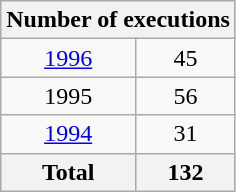<table class="wikitable" style="text-align:center;">
<tr>
<th ! colspan="2">Number of executions</th>
</tr>
<tr>
<td><a href='#'>1996</a></td>
<td>45</td>
</tr>
<tr>
<td>1995</td>
<td>56</td>
</tr>
<tr>
<td><a href='#'>1994</a></td>
<td>31</td>
</tr>
<tr>
<th>Total</th>
<th>132</th>
</tr>
</table>
